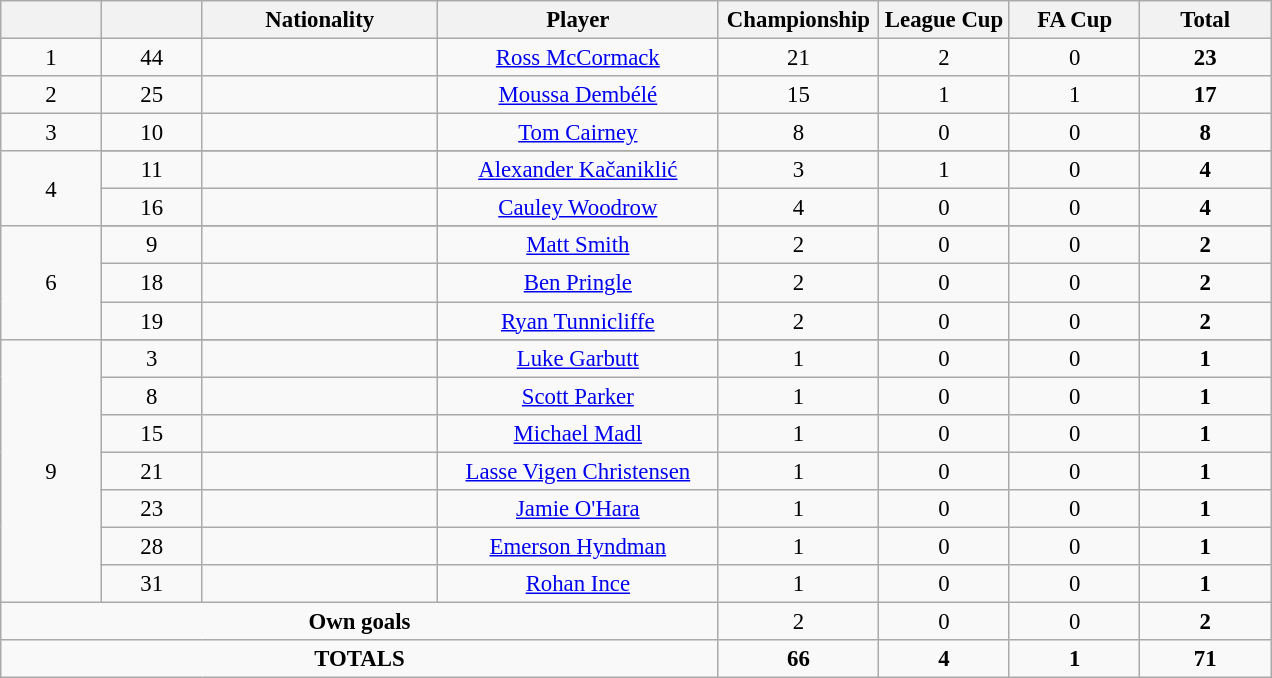<table class="wikitable" style="font-size: 95%; text-align: center;">
<tr>
<th width=60></th>
<th width=60></th>
<th width=150>Nationality</th>
<th width=180>Player</th>
<th width=100>Championship</th>
<th width=80>League Cup</th>
<th width=80>FA Cup</th>
<th width=80>Total</th>
</tr>
<tr>
<td>1</td>
<td>44</td>
<td></td>
<td><a href='#'>Ross McCormack</a></td>
<td>21</td>
<td>2</td>
<td>0</td>
<td><strong>23</strong></td>
</tr>
<tr>
<td>2</td>
<td>25</td>
<td></td>
<td><a href='#'>Moussa Dembélé</a></td>
<td>15</td>
<td>1</td>
<td>1</td>
<td><strong>17</strong></td>
</tr>
<tr>
<td>3</td>
<td>10</td>
<td></td>
<td><a href='#'>Tom Cairney</a></td>
<td>8</td>
<td>0</td>
<td>0</td>
<td><strong>8</strong></td>
</tr>
<tr>
<td rowspan="3">4</td>
</tr>
<tr>
<td>11</td>
<td></td>
<td><a href='#'>Alexander Kačaniklić</a></td>
<td>3</td>
<td>1</td>
<td>0</td>
<td><strong>4</strong></td>
</tr>
<tr>
<td>16</td>
<td></td>
<td><a href='#'>Cauley Woodrow</a></td>
<td>4</td>
<td>0</td>
<td>0</td>
<td><strong>4</strong></td>
</tr>
<tr>
<td rowspan="4">6</td>
</tr>
<tr>
<td>9</td>
<td></td>
<td><a href='#'>Matt Smith</a></td>
<td>2</td>
<td>0</td>
<td>0</td>
<td><strong>2</strong></td>
</tr>
<tr>
<td>18</td>
<td></td>
<td><a href='#'>Ben Pringle</a></td>
<td>2</td>
<td>0</td>
<td>0</td>
<td><strong>2</strong></td>
</tr>
<tr>
<td>19</td>
<td></td>
<td><a href='#'>Ryan Tunnicliffe</a></td>
<td>2</td>
<td>0</td>
<td>0</td>
<td><strong>2</strong></td>
</tr>
<tr>
<td rowspan="8">9</td>
</tr>
<tr>
<td>3</td>
<td></td>
<td><a href='#'>Luke Garbutt</a></td>
<td>1</td>
<td>0</td>
<td>0</td>
<td><strong>1</strong></td>
</tr>
<tr>
<td>8</td>
<td></td>
<td><a href='#'>Scott Parker</a></td>
<td>1</td>
<td>0</td>
<td>0</td>
<td><strong>1</strong></td>
</tr>
<tr>
<td>15</td>
<td></td>
<td><a href='#'>Michael Madl</a></td>
<td>1</td>
<td>0</td>
<td>0</td>
<td><strong>1</strong></td>
</tr>
<tr>
<td>21</td>
<td></td>
<td><a href='#'>Lasse Vigen Christensen</a></td>
<td>1</td>
<td>0</td>
<td>0</td>
<td><strong>1</strong></td>
</tr>
<tr>
<td>23</td>
<td></td>
<td><a href='#'>Jamie O'Hara</a></td>
<td>1</td>
<td>0</td>
<td>0</td>
<td><strong>1</strong></td>
</tr>
<tr>
<td>28</td>
<td></td>
<td><a href='#'>Emerson Hyndman</a></td>
<td>1</td>
<td>0</td>
<td>0</td>
<td><strong>1</strong></td>
</tr>
<tr>
<td>31</td>
<td></td>
<td><a href='#'>Rohan Ince</a></td>
<td>1</td>
<td>0</td>
<td>0</td>
<td><strong>1</strong></td>
</tr>
<tr>
<td colspan=4><strong>Own goals</strong></td>
<td>2</td>
<td>0</td>
<td>0</td>
<td><strong>2</strong></td>
</tr>
<tr>
<td colspan=4><strong>TOTALS</strong></td>
<td><strong>66</strong></td>
<td><strong>4</strong></td>
<td><strong>1</strong></td>
<td><strong>71</strong></td>
</tr>
</table>
